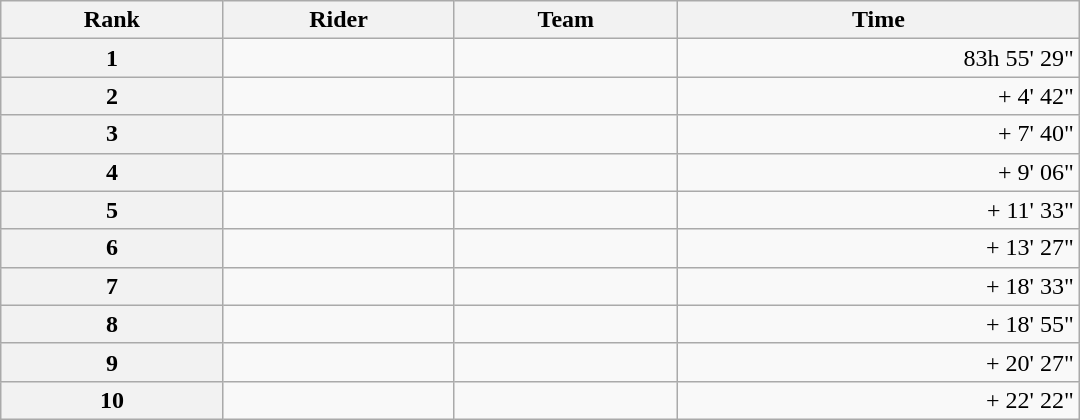<table class="wikitable" style="width:45em;margin-bottom:0;">
<tr>
<th scope="col">Rank</th>
<th scope="col">Rider</th>
<th scope="col">Team</th>
<th scope="col">Time</th>
</tr>
<tr>
<th scope="row">1</th>
<td> </td>
<td></td>
<td style="text-align:right;">83h 55' 29"</td>
</tr>
<tr>
<th scope="row">2</th>
<td></td>
<td></td>
<td style="text-align:right;">+ 4' 42"</td>
</tr>
<tr>
<th scope="row">3</th>
<td> </td>
<td></td>
<td style="text-align:right;">+ 7' 40"</td>
</tr>
<tr>
<th scope="row">4</th>
<td></td>
<td></td>
<td style="text-align:right;">+ 9' 06"</td>
</tr>
<tr>
<th scope="row">5</th>
<td> </td>
<td></td>
<td style="text-align:right;">+ 11' 33"</td>
</tr>
<tr>
<th scope="row">6</th>
<td></td>
<td></td>
<td style="text-align:right;">+ 13' 27"</td>
</tr>
<tr>
<th scope="row">7</th>
<td></td>
<td></td>
<td style="text-align:right;">+ 18' 33"</td>
</tr>
<tr>
<th scope="row">8</th>
<td></td>
<td></td>
<td style="text-align:right;">+ 18' 55"</td>
</tr>
<tr>
<th scope="row">9</th>
<td></td>
<td></td>
<td style="text-align:right;">+ 20' 27"</td>
</tr>
<tr>
<th scope="row">10</th>
<td></td>
<td></td>
<td style="text-align:right;">+ 22' 22"</td>
</tr>
</table>
